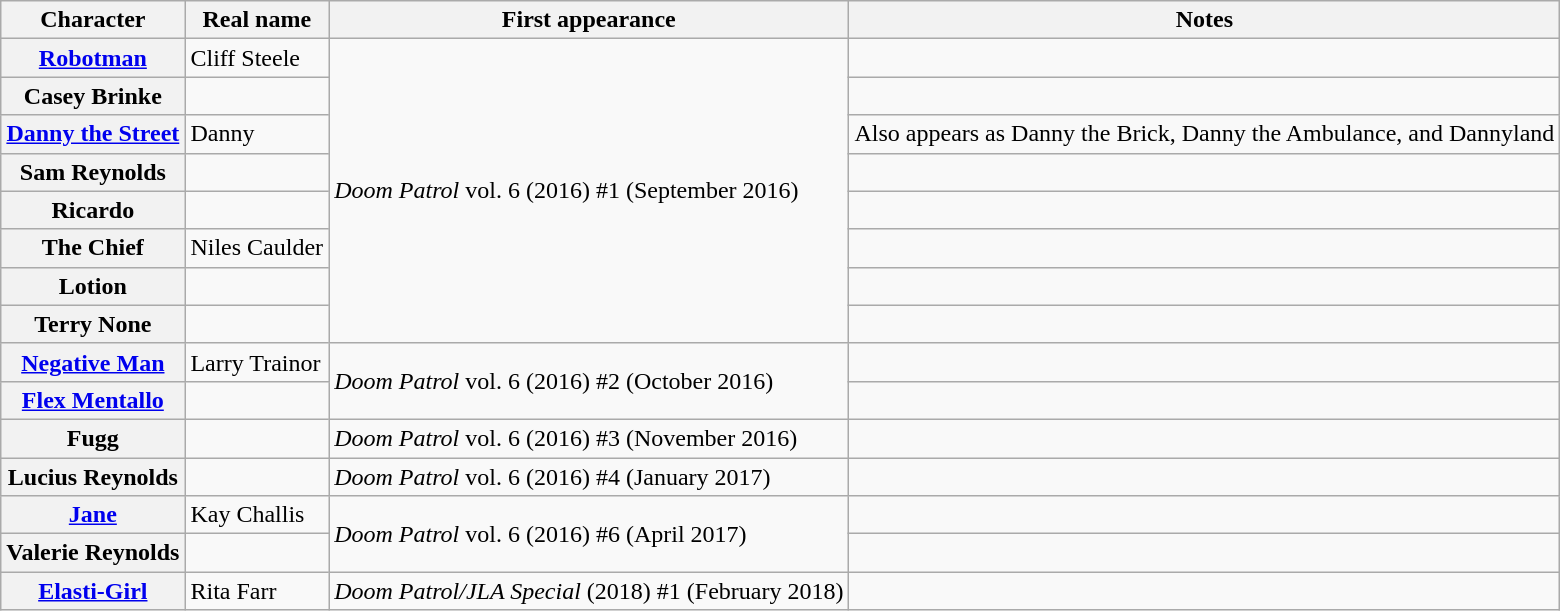<table class="wikitable plainrowheaders">
<tr>
<th scope="col">Character</th>
<th scope="col">Real name</th>
<th scope="col">First appearance</th>
<th scope="col">Notes</th>
</tr>
<tr>
<th scope="row"><a href='#'>Robotman</a></th>
<td>Cliff Steele</td>
<td rowspan="8"><em>Doom Patrol</em> vol. 6 (2016) #1 (September 2016)</td>
<td></td>
</tr>
<tr>
<th scope="row">Casey Brinke</th>
<td></td>
<td></td>
</tr>
<tr>
<th scope="row"><a href='#'>Danny the Street</a></th>
<td>Danny</td>
<td>Also appears as Danny the Brick, Danny the Ambulance, and Dannyland</td>
</tr>
<tr>
<th scope="row">Sam Reynolds</th>
<td></td>
<td></td>
</tr>
<tr>
<th scope="row">Ricardo</th>
<td></td>
<td></td>
</tr>
<tr>
<th scope="row">The Chief</th>
<td>Niles Caulder</td>
<td></td>
</tr>
<tr>
<th scope="row">Lotion</th>
<td></td>
<td></td>
</tr>
<tr>
<th scope="row">Terry None</th>
<td></td>
<td></td>
</tr>
<tr>
<th scope="row"><a href='#'>Negative Man</a></th>
<td>Larry Trainor</td>
<td rowspan="2"><em>Doom Patrol</em> vol. 6 (2016) #2 (October 2016)</td>
<td></td>
</tr>
<tr>
<th scope="row"><a href='#'>Flex Mentallo</a></th>
<td></td>
<td></td>
</tr>
<tr>
<th scope="row">Fugg</th>
<td></td>
<td><em>Doom Patrol</em>  vol. 6 (2016) #3 (November 2016)</td>
<td></td>
</tr>
<tr>
<th scope="row">Lucius Reynolds</th>
<td></td>
<td><em>Doom Patrol</em>  vol. 6 (2016) #4 (January 2017)</td>
<td></td>
</tr>
<tr>
<th scope="row"><a href='#'>Jane</a></th>
<td>Kay Challis</td>
<td rowspan="2"><em>Doom Patrol</em> vol. 6 (2016) #6 (April 2017)</td>
<td></td>
</tr>
<tr>
<th scope="row">Valerie Reynolds</th>
<td></td>
<td></td>
</tr>
<tr>
<th scope="row"><a href='#'>Elasti-Girl</a></th>
<td>Rita Farr</td>
<td><em>Doom Patrol/JLA Special</em> (2018) #1 (February 2018)</td>
<td></td>
</tr>
</table>
